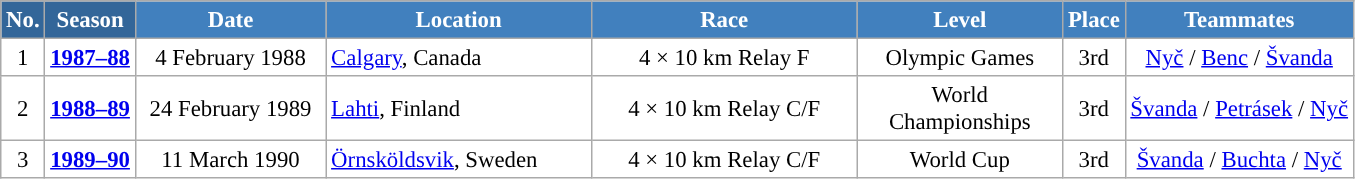<table class="wikitable sortable" style="font-size:95%; text-align:center; border:grey solid 1px; border-collapse:collapse; background:#ffffff;">
<tr style="background:#efefef;">
<th style="background-color:#369; color:white;">No.</th>
<th style="background-color:#369; color:white;">Season</th>
<th style="background-color:#4180be; color:white; width:120px;">Date</th>
<th style="background-color:#4180be; color:white; width:170px;">Location</th>
<th style="background-color:#4180be; color:white; width:170px;">Race</th>
<th style="background-color:#4180be; color:white; width:130px;">Level</th>
<th style="background-color:#4180be; color:white;">Place</th>
<th style="background-color:#4180be; color:white;">Teammates</th>
</tr>
<tr>
<td align=center>1</td>
<td rowspan=1 align=center><strong><a href='#'>1987–88</a></strong></td>
<td>4 February 1988</td>
<td align=left> <a href='#'>Calgary</a>, Canada</td>
<td>4 × 10 km Relay F</td>
<td>Olympic Games</td>
<td>3rd</td>
<td><a href='#'>Nyč</a> / <a href='#'>Benc</a> / <a href='#'>Švanda</a></td>
</tr>
<tr>
<td align=center>2</td>
<td rowspan=1 align=center><strong><a href='#'>1988–89</a></strong></td>
<td>24 February 1989</td>
<td align=left> <a href='#'>Lahti</a>, Finland</td>
<td>4 × 10 km Relay C/F</td>
<td>World Championships</td>
<td>3rd</td>
<td><a href='#'>Švanda</a> / <a href='#'>Petrásek</a> / <a href='#'>Nyč</a></td>
</tr>
<tr>
<td align=center>3</td>
<td rowspan=1 align=center><strong><a href='#'>1989–90</a></strong></td>
<td>11 March 1990</td>
<td align=left> <a href='#'>Örnsköldsvik</a>, Sweden</td>
<td>4 × 10 km Relay C/F</td>
<td>World Cup</td>
<td>3rd</td>
<td><a href='#'>Švanda</a> / <a href='#'>Buchta</a> / <a href='#'>Nyč</a></td>
</tr>
</table>
